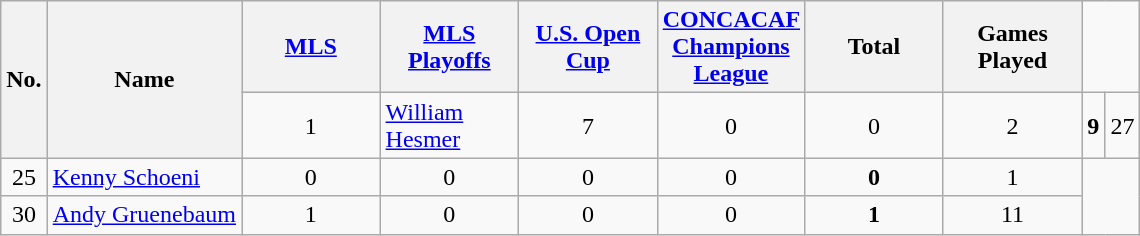<table class="wikitable sortable" style="text-align: center;">
<tr>
<th rowspan=2>No.</th>
<th rowspan=2>Name</th>
<th style="width:85px;"><a href='#'>MLS</a></th>
<th style="width:85px;"><a href='#'>MLS Playoffs</a></th>
<th style="width:85px;"><a href='#'>U.S. Open Cup</a></th>
<th style="width:85px;"><a href='#'>CONCACAF Champions League</a></th>
<th style="width:85px;"><strong>Total</strong></th>
<th style="width:85px;"><strong>Games Played</strong></th>
</tr>
<tr>
<td>1</td>
<td align=left> <a href='#'>William Hesmer</a></td>
<td>7</td>
<td>0</td>
<td>0</td>
<td>2</td>
<td><strong>9</strong></td>
<td>27</td>
</tr>
<tr>
<td>25</td>
<td align=left> <a href='#'>Kenny Schoeni</a></td>
<td>0</td>
<td>0</td>
<td>0</td>
<td>0</td>
<td><strong>0</strong></td>
<td>1</td>
</tr>
<tr>
<td>30</td>
<td align=left> <a href='#'>Andy Gruenebaum</a></td>
<td>1</td>
<td>0</td>
<td>0</td>
<td>0</td>
<td><strong>1</strong></td>
<td>11</td>
</tr>
</table>
